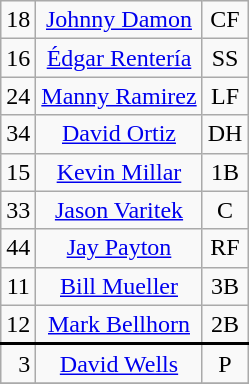<table class="wikitable plainrowheaders" style="text-align:center;">
<tr>
<td>18</td>
<td><a href='#'>Johnny Damon</a></td>
<td>CF</td>
</tr>
<tr>
<td>16</td>
<td><a href='#'>Édgar Rentería</a></td>
<td>SS</td>
</tr>
<tr>
<td>24</td>
<td><a href='#'>Manny Ramirez</a></td>
<td>LF</td>
</tr>
<tr>
<td>34</td>
<td><a href='#'>David Ortiz</a></td>
<td>DH</td>
</tr>
<tr>
<td>15</td>
<td><a href='#'>Kevin Millar</a></td>
<td>1B</td>
</tr>
<tr>
<td>33</td>
<td><a href='#'>Jason Varitek</a></td>
<td>C</td>
</tr>
<tr>
<td>44</td>
<td><a href='#'>Jay Payton</a></td>
<td>RF</td>
</tr>
<tr>
<td>11</td>
<td><a href='#'>Bill Mueller</a></td>
<td>3B</td>
</tr>
<tr style="border-bottom:2px solid black">
<td>12</td>
<td><a href='#'>Mark Bellhorn</a></td>
<td>2B</td>
</tr>
<tr>
<td>  3</td>
<td><a href='#'>David Wells</a></td>
<td>P</td>
</tr>
<tr>
</tr>
</table>
